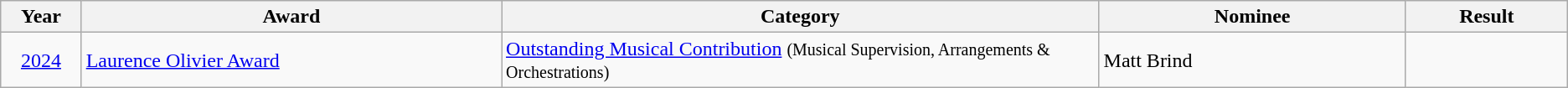<table class="wikitable">
<tr>
<th width="5%">Year</th>
<th width="26%">Award</th>
<th width="37%">Category</th>
<th width="19%">Nominee</th>
<th width="10%">Result</th>
</tr>
<tr>
<td align="center"><a href='#'>2024</a></td>
<td><a href='#'>Laurence Olivier Award</a></td>
<td><a href='#'>Outstanding Musical Contribution</a> <small>(Musical Supervision, Arrangements & Orchestrations)</small></td>
<td>Matt Brind</td>
<td></td>
</tr>
</table>
